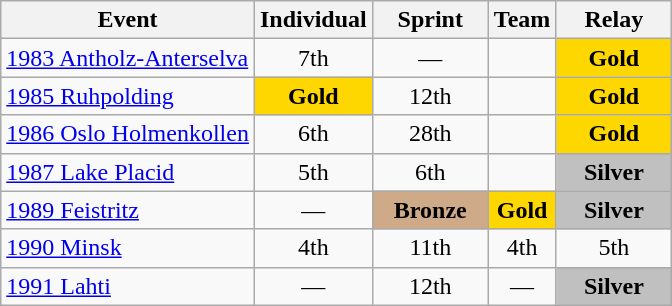<table class="wikitable" style="text-align: center;">
<tr ">
<th>Event</th>
<th style="width:70px;">Individual</th>
<th style="width:70px;">Sprint</th>
<th>Team</th>
<th style="width:70px;">Relay</th>
</tr>
<tr>
<td align=left> <a href='#'>1983 Antholz-Anterselva</a></td>
<td>7th</td>
<td>—</td>
<td></td>
<td style="background:gold;"><strong>Gold</strong></td>
</tr>
<tr>
<td align=left> <a href='#'>1985 Ruhpolding</a></td>
<td style="background:gold;"><strong>Gold</strong></td>
<td>12th</td>
<td></td>
<td style="background:gold;"><strong>Gold</strong></td>
</tr>
<tr>
<td align=left> <a href='#'>1986 Oslo Holmenkollen</a></td>
<td>6th</td>
<td>28th</td>
<td></td>
<td style="background:gold;"><strong>Gold</strong></td>
</tr>
<tr>
<td align=left> <a href='#'>1987 Lake Placid</a></td>
<td>5th</td>
<td>6th</td>
<td></td>
<td style="background:silver;"><strong>Silver</strong></td>
</tr>
<tr>
<td align=left> <a href='#'>1989 Feistritz</a></td>
<td>—</td>
<td style="background:#cfaa88;"><strong>Bronze</strong></td>
<td style="background:gold;"><strong>Gold</strong></td>
<td style="background:silver;"><strong>Silver</strong></td>
</tr>
<tr>
<td align=left> <a href='#'>1990 Minsk</a></td>
<td>4th</td>
<td>11th</td>
<td>4th</td>
<td>5th</td>
</tr>
<tr>
<td align=left> <a href='#'>1991 Lahti</a></td>
<td>—</td>
<td>12th</td>
<td>—</td>
<td style="background:silver;"><strong>Silver</strong></td>
</tr>
</table>
